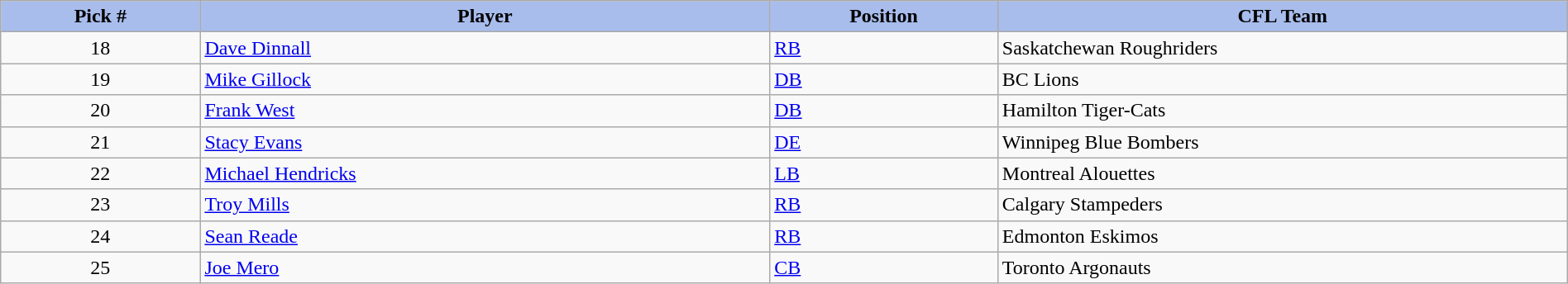<table class="wikitable" style="width: 100%">
<tr>
<th style="background:#A8BDEC;" width=7%>Pick #</th>
<th width=20% style="background:#A8BDEC;">Player</th>
<th width=8% style="background:#A8BDEC;">Position</th>
<th width=20% style="background:#A8BDEC;">CFL Team</th>
</tr>
<tr>
<td align=center>18</td>
<td><a href='#'>Dave Dinnall</a></td>
<td><a href='#'>RB</a></td>
<td>Saskatchewan Roughriders</td>
</tr>
<tr>
<td align=center>19</td>
<td><a href='#'>Mike Gillock</a></td>
<td><a href='#'>DB</a></td>
<td>BC Lions</td>
</tr>
<tr>
<td align=center>20</td>
<td><a href='#'>Frank West</a></td>
<td><a href='#'>DB</a></td>
<td>Hamilton Tiger-Cats</td>
</tr>
<tr>
<td align=center>21</td>
<td><a href='#'>Stacy Evans</a></td>
<td><a href='#'>DE</a></td>
<td>Winnipeg Blue Bombers</td>
</tr>
<tr>
<td align=center>22</td>
<td><a href='#'>Michael Hendricks</a></td>
<td><a href='#'>LB</a></td>
<td>Montreal Alouettes</td>
</tr>
<tr>
<td align=center>23</td>
<td><a href='#'>Troy Mills</a></td>
<td><a href='#'>RB</a></td>
<td>Calgary Stampeders</td>
</tr>
<tr>
<td align=center>24</td>
<td><a href='#'>Sean Reade</a></td>
<td><a href='#'>RB</a></td>
<td>Edmonton Eskimos</td>
</tr>
<tr>
<td align=center>25</td>
<td><a href='#'>Joe Mero</a></td>
<td><a href='#'>CB</a></td>
<td>Toronto Argonauts</td>
</tr>
</table>
